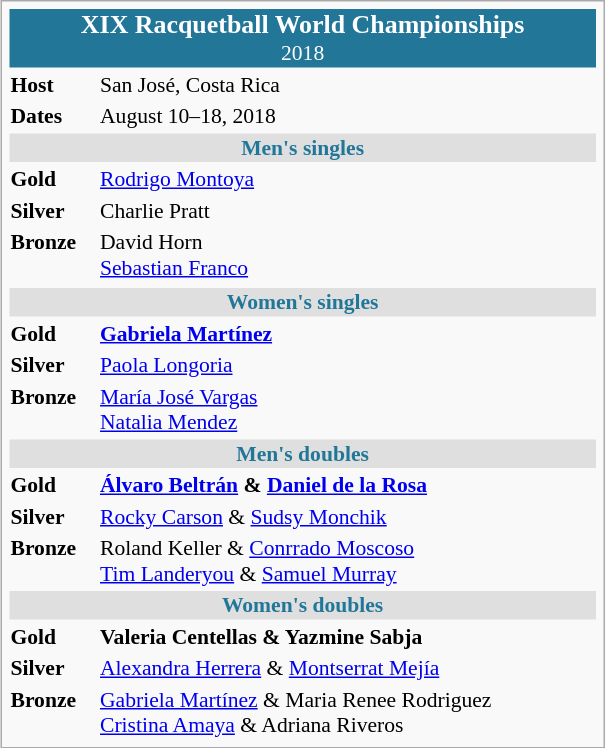<table class="infobox" style="font-size: 90%; width: 28em;">
<tr>
<td colspan="2" style="background: #227799; text-align: center; color:#ffffff;"><big><strong>XIX Racquetball World Championships</strong></big><br> 2018</td>
</tr>
<tr style="vertical-align:top;">
<td><strong>Host</strong></td>
<td>San José, Costa Rica</td>
</tr>
<tr style="vertical-align:top;">
<td><strong>Dates</strong></td>
<td>August 10–18, 2018</td>
</tr>
<tr style="vertical-align:top;">
<td colspan="2" style="background: #dfdfdf; text-align: center; color:#227799;"><strong>Men's singles</strong></td>
</tr>
<tr style="vertical-align:top;">
<td><strong>Gold</strong> </td>
<td> <a href='#'>Rodrigo Montoya</a></td>
</tr>
<tr>
<td><strong>Silver</strong> </td>
<td> Charlie Pratt</td>
</tr>
<tr>
<td><strong>Bronze</strong> </td>
<td> David Horn<br> <a href='#'>Sebastian Franco</a></td>
</tr>
<tr style="vertical-align:top;">
</tr>
<tr style="vertical-align:top;">
<td colspan="2" style="background: #dfdfdf; text-align: center; color:#227799;"><strong>Women's singles</strong></td>
</tr>
<tr style="vertical-align:top;">
<td><strong>Gold</strong> </td>
<td> <strong><a href='#'>Gabriela Martínez</a></strong></td>
</tr>
<tr>
<td><strong>Silver</strong> </td>
<td> <a href='#'>Paola Longoria</a></td>
</tr>
<tr>
<td><strong>Bronze</strong> </td>
<td> <a href='#'>María José Vargas</a><br> <a href='#'>Natalia Mendez</a></td>
</tr>
<tr style="vertical-align:top;">
<td colspan="2" style="background: #dfdfdf; text-align: center; color:#227799;"><strong>Men's doubles</strong></td>
</tr>
<tr style="vertical-align:top;">
<td><strong>Gold</strong> </td>
<td> <strong><a href='#'>Álvaro Beltrán</a> & <a href='#'>Daniel de la Rosa</a></strong></td>
</tr>
<tr>
<td><strong>Silver</strong> </td>
<td> <a href='#'>Rocky Carson</a> & <a href='#'>Sudsy Monchik</a></td>
</tr>
<tr>
<td><strong>Bronze</strong> </td>
<td> Roland Keller & <a href='#'>Conrrado Moscoso</a><br> <a href='#'>Tim Landeryou</a> & <a href='#'>Samuel Murray</a></td>
</tr>
<tr style="vertical-align:top;">
<td colspan="2" style="background: #dfdfdf; text-align: center; color:#227799;"><strong>Women's doubles</strong></td>
</tr>
<tr style="vertical-align:top;">
<td><strong>Gold</strong> </td>
<td> <strong>Valeria Centellas & Yazmine Sabja</strong></td>
</tr>
<tr>
<td><strong>Silver</strong> </td>
<td> <a href='#'>Alexandra Herrera</a> & <a href='#'>Montserrat Mejía</a></td>
</tr>
<tr>
<td><strong>Bronze</strong> </td>
<td> <a href='#'>Gabriela Martínez</a> & Maria Renee Rodriguez<br> <a href='#'>Cristina Amaya</a> & Adriana Riveros</td>
</tr>
</table>
